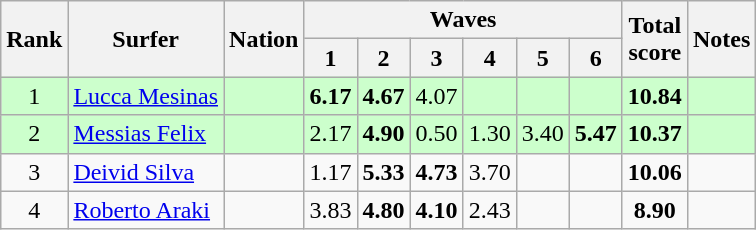<table class="wikitable sortable" style="text-align:center">
<tr>
<th rowspan=2>Rank</th>
<th rowspan=2>Surfer</th>
<th rowspan=2>Nation</th>
<th colspan=6>Waves</th>
<th rowspan=2>Total<br>score</th>
<th rowspan=2>Notes</th>
</tr>
<tr>
<th>1</th>
<th>2</th>
<th>3</th>
<th>4</th>
<th>5</th>
<th>6</th>
</tr>
<tr bgcolor=ccffcc>
<td>1</td>
<td align=left><a href='#'>Lucca Mesinas</a></td>
<td align=left></td>
<td><strong>6.17</strong></td>
<td><strong>4.67</strong></td>
<td>4.07</td>
<td></td>
<td></td>
<td></td>
<td><strong>10.84</strong></td>
<td></td>
</tr>
<tr bgcolor=ccffcc>
<td>2</td>
<td align=left><a href='#'>Messias Felix</a></td>
<td align=left></td>
<td>2.17</td>
<td><strong>4.90</strong></td>
<td>0.50</td>
<td>1.30</td>
<td>3.40</td>
<td><strong>5.47</strong></td>
<td><strong>10.37</strong></td>
<td></td>
</tr>
<tr>
<td>3</td>
<td align=left><a href='#'>Deivid Silva</a></td>
<td align=left></td>
<td>1.17</td>
<td><strong>5.33</strong></td>
<td><strong>4.73</strong></td>
<td>3.70</td>
<td></td>
<td></td>
<td><strong>10.06</strong></td>
<td></td>
</tr>
<tr>
<td>4</td>
<td align=left><a href='#'>Roberto Araki</a></td>
<td align=left></td>
<td>3.83</td>
<td><strong>4.80</strong></td>
<td><strong>4.10</strong></td>
<td>2.43</td>
<td></td>
<td></td>
<td><strong>8.90</strong></td>
<td></td>
</tr>
</table>
